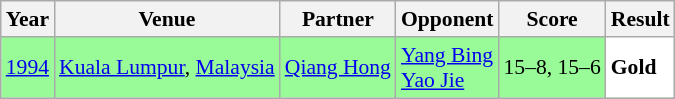<table class="sortable wikitable" style="font-size: 90%;">
<tr>
<th>Year</th>
<th>Venue</th>
<th>Partner</th>
<th>Opponent</th>
<th>Score</th>
<th>Result</th>
</tr>
<tr style="background:#98FB98">
<td align="center"><a href='#'>1994</a></td>
<td align="left"><a href='#'>Kuala Lumpur</a>, <a href='#'>Malaysia</a></td>
<td align="left"> <a href='#'>Qiang Hong</a></td>
<td align="left"> <a href='#'>Yang Bing</a> <br>  <a href='#'>Yao Jie</a></td>
<td align="left">15–8, 15–6</td>
<td style="text-align:left; background:white"> <strong>Gold</strong></td>
</tr>
</table>
